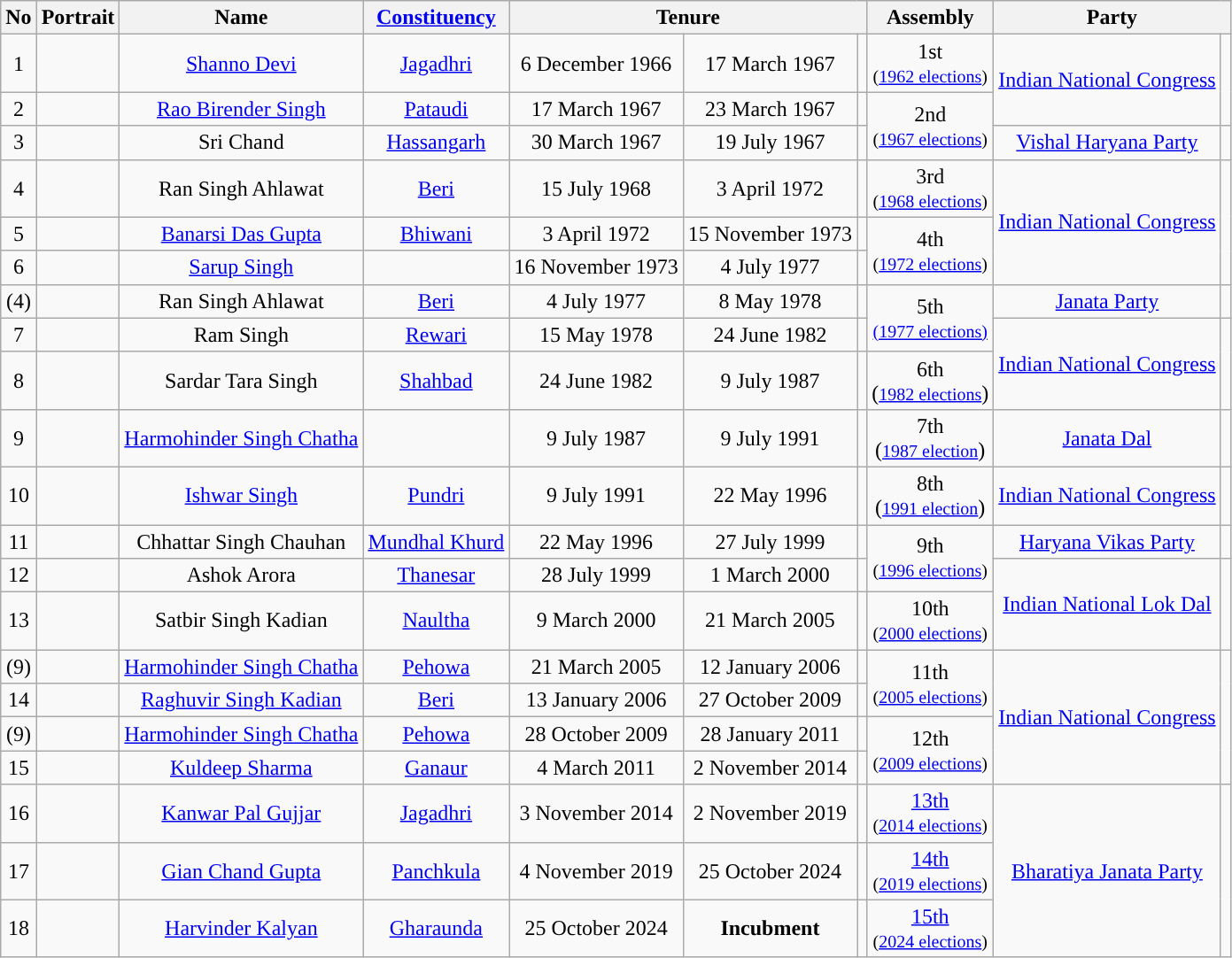<table class="wikitable" style="text-align:center">
<tr>
<th>No</th>
<th>Portrait</th>
<th>Name</th>
<th><a href='#'>Constituency</a></th>
<th colspan="3">Tenure</th>
<th>Assembly</th>
<th colspan="2">Party</th>
</tr>
<tr>
<td>1</td>
<td></td>
<td><a href='#'>Shanno Devi</a></td>
<td><a href='#'>Jagadhri</a></td>
<td>6 December 1966</td>
<td>17 March 1967</td>
<td></td>
<td>1st<br><small>(<a href='#'>1962 elections</a>)</small></td>
<td rowspan="2"><a href='#'>Indian National Congress</a></td>
<td rowspan="2" style="background-color: "></td>
</tr>
<tr>
<td>2</td>
<td></td>
<td><a href='#'>Rao Birender Singh</a></td>
<td><a href='#'>Pataudi</a></td>
<td>17 March 1967</td>
<td>23 March 1967</td>
<td></td>
<td rowspan="2">2nd<br><small>(<a href='#'>1967 elections</a>)</small></td>
</tr>
<tr>
<td>3</td>
<td></td>
<td>Sri Chand</td>
<td><a href='#'>Hassangarh</a></td>
<td>30 March 1967</td>
<td>19 July 1967</td>
<td></td>
<td><a href='#'>Vishal Haryana Party</a></td>
<td style="background-color: "></td>
</tr>
<tr>
<td>4</td>
<td></td>
<td>Ran Singh Ahlawat</td>
<td><a href='#'>Beri</a></td>
<td>15 July 1968</td>
<td>3 April 1972</td>
<td></td>
<td>3rd<br><small>(<a href='#'>1968 elections</a>)</small></td>
<td rowspan="3"><a href='#'>Indian National Congress</a></td>
<td rowspan="3" style="background-color: "></td>
</tr>
<tr>
<td>5</td>
<td></td>
<td><a href='#'>Banarsi Das Gupta</a></td>
<td><a href='#'>Bhiwani</a></td>
<td>3 April 1972</td>
<td>15 November 1973</td>
<td></td>
<td rowspan="2">4th<br><small>(<a href='#'>1972 elections</a>)</small></td>
</tr>
<tr>
<td>6</td>
<td></td>
<td><a href='#'>Sarup Singh</a></td>
<td></td>
<td>16 November 1973</td>
<td>4 July 1977</td>
<td></td>
</tr>
<tr>
<td>(4)</td>
<td></td>
<td>Ran Singh Ahlawat</td>
<td><a href='#'>Beri</a></td>
<td>4 July 1977</td>
<td>8 May 1978</td>
<td></td>
<td rowspan="2">5th<br><small><a href='#'>(1977 elections)</a></small></td>
<td><a href='#'>Janata Party</a></td>
<td style="background-color: "></td>
</tr>
<tr>
<td>7</td>
<td></td>
<td>Ram Singh</td>
<td><a href='#'>Rewari</a></td>
<td>15 May 1978</td>
<td>24 June 1982</td>
<td></td>
<td rowspan="2"><a href='#'>Indian National Congress</a></td>
<td rowspan="2" style="background-color: "></td>
</tr>
<tr>
<td>8</td>
<td></td>
<td>Sardar Tara Singh</td>
<td><a href='#'>Shahbad</a></td>
<td>24 June 1982</td>
<td>9 July 1987</td>
<td></td>
<td>6th<br>(<a href='#'><small>1982 elections</small></a>)</td>
</tr>
<tr>
<td>9</td>
<td></td>
<td><a href='#'>Harmohinder Singh Chatha</a></td>
<td></td>
<td>9 July 1987</td>
<td>9 July 1991</td>
<td></td>
<td>7th<br>(<a href='#'><small>1987 election</small></a>)</td>
<td><a href='#'>Janata Dal</a></td>
<td style="background-color: "></td>
</tr>
<tr>
<td>10</td>
<td></td>
<td><a href='#'>Ishwar Singh</a></td>
<td><a href='#'>Pundri</a></td>
<td>9 July 1991</td>
<td>22 May 1996</td>
<td></td>
<td>8th<br>(<a href='#'><small>1991 election</small></a>)</td>
<td><a href='#'>Indian National Congress</a></td>
<td style="background-color: "></td>
</tr>
<tr>
<td>11</td>
<td></td>
<td>Chhattar Singh Chauhan</td>
<td><a href='#'>Mundhal Khurd</a></td>
<td>22 May 1996</td>
<td>27 July 1999</td>
<td></td>
<td rowspan="2">9th<br><small>(<a href='#'>1996 elections</a>)</small></td>
<td><a href='#'>Haryana Vikas Party</a></td>
<td style="background-color: "></td>
</tr>
<tr>
<td>12</td>
<td></td>
<td>Ashok Arora</td>
<td><a href='#'>Thanesar</a></td>
<td>28 July 1999</td>
<td>1 March 2000</td>
<td></td>
<td rowspan="2"><a href='#'>Indian National Lok Dal</a></td>
<td rowspan="2" style="background-color: "></td>
</tr>
<tr>
<td>13</td>
<td></td>
<td>Satbir Singh Kadian</td>
<td><a href='#'>Naultha</a></td>
<td>9 March 2000</td>
<td>21 March 2005</td>
<td></td>
<td>10th<br><small>(<a href='#'>2000 elections</a>)</small></td>
</tr>
<tr>
<td>(9)</td>
<td></td>
<td><a href='#'>Harmohinder Singh Chatha</a></td>
<td><a href='#'>Pehowa</a></td>
<td>21 March 2005</td>
<td>12 January 2006</td>
<td></td>
<td rowspan="2">11th<br><small>(<a href='#'>2005 elections</a>)</small></td>
<td rowspan="4"><a href='#'>Indian National Congress</a></td>
<td rowspan="4" style="background-color: "></td>
</tr>
<tr>
<td>14</td>
<td></td>
<td><a href='#'>Raghuvir Singh Kadian</a></td>
<td><a href='#'>Beri</a></td>
<td>13 January 2006</td>
<td>27 October 2009</td>
<td></td>
</tr>
<tr>
<td>(9)</td>
<td></td>
<td><a href='#'>Harmohinder Singh Chatha</a></td>
<td><a href='#'>Pehowa</a></td>
<td>28 October 2009</td>
<td>28 January 2011</td>
<td></td>
<td rowspan="2">12th<br><small>(<a href='#'>2009 elections</a>)</small></td>
</tr>
<tr>
<td>15</td>
<td></td>
<td><a href='#'>Kuldeep Sharma</a></td>
<td><a href='#'>Ganaur</a></td>
<td>4 March 2011</td>
<td>2 November 2014</td>
<td></td>
</tr>
<tr>
<td>16</td>
<td></td>
<td><a href='#'>Kanwar Pal Gujjar</a></td>
<td><a href='#'>Jagadhri</a></td>
<td>3 November 2014</td>
<td>2 November 2019</td>
<td></td>
<td><a href='#'>13th</a><br><small>(<a href='#'>2014 elections</a>)</small></td>
<td rowspan="3"><a href='#'>Bharatiya Janata Party</a></td>
<td rowspan="3" style="background-color: "></td>
</tr>
<tr>
<td>17</td>
<td></td>
<td><a href='#'>Gian Chand Gupta</a></td>
<td><a href='#'>Panchkula</a></td>
<td>4 November 2019</td>
<td>25 October 2024</td>
<td></td>
<td><a href='#'>14th</a><br><small>(<a href='#'>2019 elections</a>)</small></td>
</tr>
<tr>
<td>18</td>
<td></td>
<td><a href='#'>Harvinder Kalyan</a></td>
<td><a href='#'>Gharaunda</a></td>
<td>25 October 2024</td>
<td><strong>Incubment</strong></td>
<td></td>
<td><a href='#'>15th</a><br><small>(<a href='#'>2024 elections</a>)</small></td>
</tr>
</table>
